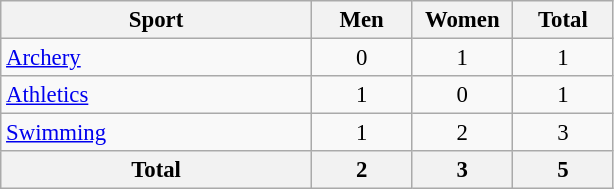<table class="wikitable" style="text-align:center; font-size: 95%">
<tr>
<th width=200>Sport</th>
<th width=60>Men</th>
<th width=60>Women</th>
<th width=60>Total</th>
</tr>
<tr>
<td align=left><a href='#'>Archery</a></td>
<td>0</td>
<td>1</td>
<td>1</td>
</tr>
<tr>
<td align=left><a href='#'>Athletics</a></td>
<td>1</td>
<td>0</td>
<td>1</td>
</tr>
<tr>
<td align=left><a href='#'>Swimming</a></td>
<td>1</td>
<td>2</td>
<td>3</td>
</tr>
<tr>
<th>Total</th>
<th>2</th>
<th>3</th>
<th>5</th>
</tr>
</table>
